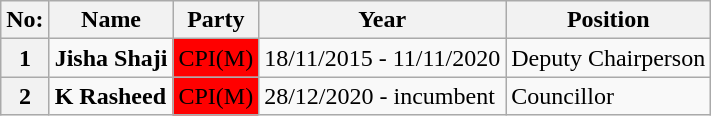<table class="wikitable">
<tr>
<th scope="col">No:</th>
<th scope="col">Name</th>
<th scope="col">Party</th>
<th scope= "col">Year</th>
<th ! scope="col">Position</th>
</tr>
<tr>
<th scope="row">1</th>
<td><strong>Jisha Shaji</strong></td>
<td style="background:Red; color:black;">CPI(M)</td>
<td>18/11/2015 - 11/11/2020</td>
<td>Deputy Chairperson</td>
</tr>
<tr>
<th scope="row">2</th>
<td><strong>K Rasheed</strong></td>
<td style="background:Red; color:black;">CPI(M)</td>
<td>28/12/2020 - incumbent</td>
<td>Councillor</td>
</tr>
</table>
